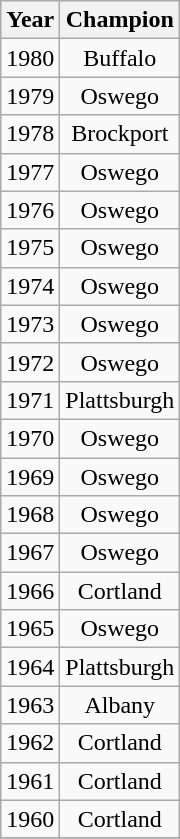<table class="wikitable" style="text-align:center" cellpadding=2 cellspacing=2>
<tr>
<th>Year</th>
<th>Champion</th>
</tr>
<tr>
<td>1980</td>
<td>Buffalo</td>
</tr>
<tr>
<td>1979</td>
<td>Oswego</td>
</tr>
<tr>
<td>1978</td>
<td>Brockport</td>
</tr>
<tr>
<td>1977</td>
<td>Oswego</td>
</tr>
<tr>
<td>1976</td>
<td>Oswego</td>
</tr>
<tr>
<td>1975</td>
<td>Oswego</td>
</tr>
<tr>
<td>1974</td>
<td>Oswego</td>
</tr>
<tr>
<td>1973</td>
<td>Oswego</td>
</tr>
<tr>
<td>1972</td>
<td>Oswego</td>
</tr>
<tr>
<td>1971</td>
<td>Plattsburgh</td>
</tr>
<tr>
<td>1970</td>
<td>Oswego</td>
</tr>
<tr>
<td>1969</td>
<td>Oswego</td>
</tr>
<tr>
<td>1968</td>
<td>Oswego</td>
</tr>
<tr>
<td>1967</td>
<td>Oswego</td>
</tr>
<tr>
<td>1966</td>
<td>Cortland</td>
</tr>
<tr>
<td>1965</td>
<td>Oswego</td>
</tr>
<tr>
<td>1964</td>
<td>Plattsburgh</td>
</tr>
<tr>
<td>1963</td>
<td>Albany</td>
</tr>
<tr>
<td>1962</td>
<td>Cortland</td>
</tr>
<tr>
<td>1961</td>
<td>Cortland</td>
</tr>
<tr>
<td>1960</td>
<td>Cortland</td>
</tr>
<tr>
</tr>
</table>
